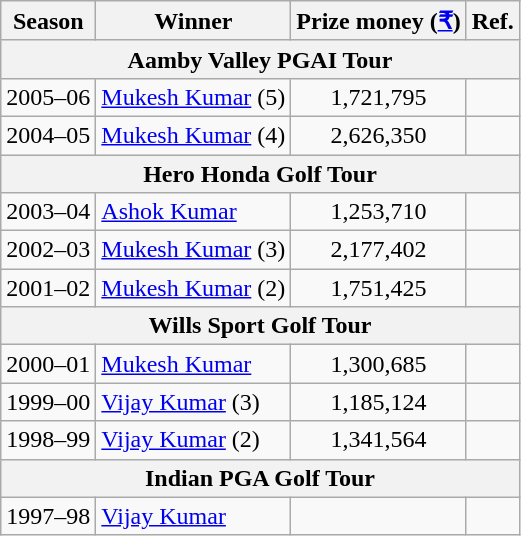<table class=wikitable>
<tr>
<th>Season</th>
<th>Winner</th>
<th>Prize money (<a href='#'>₹</a>)</th>
<th>Ref.</th>
</tr>
<tr>
<th colspan=4>Aamby Valley PGAI Tour</th>
</tr>
<tr>
<td>2005–06</td>
<td> <a href='#'>Mukesh Kumar</a> (5)</td>
<td align=center>1,721,795</td>
<td></td>
</tr>
<tr>
<td>2004–05</td>
<td> <a href='#'>Mukesh Kumar</a> (4)</td>
<td align=center>2,626,350</td>
<td></td>
</tr>
<tr>
<th colspan=4>Hero Honda Golf Tour</th>
</tr>
<tr>
<td>2003–04</td>
<td> <a href='#'>Ashok Kumar</a></td>
<td align=center>1,253,710</td>
<td></td>
</tr>
<tr>
<td>2002–03</td>
<td> <a href='#'>Mukesh Kumar</a> (3)</td>
<td align=center>2,177,402</td>
<td></td>
</tr>
<tr>
<td>2001–02</td>
<td> <a href='#'>Mukesh Kumar</a> (2)</td>
<td align=center>1,751,425</td>
<td></td>
</tr>
<tr>
<th colspan=4>Wills Sport Golf Tour</th>
</tr>
<tr>
<td>2000–01</td>
<td> <a href='#'>Mukesh Kumar</a></td>
<td align=center>1,300,685</td>
<td></td>
</tr>
<tr>
<td>1999–00</td>
<td> <a href='#'>Vijay Kumar</a> (3)</td>
<td align=center>1,185,124</td>
<td></td>
</tr>
<tr>
<td>1998–99</td>
<td> <a href='#'>Vijay Kumar</a> (2)</td>
<td align=center>1,341,564</td>
<td></td>
</tr>
<tr>
<th colspan=4>Indian PGA Golf Tour</th>
</tr>
<tr>
<td>1997–98</td>
<td> <a href='#'>Vijay Kumar</a></td>
<td align=center></td>
<td></td>
</tr>
</table>
